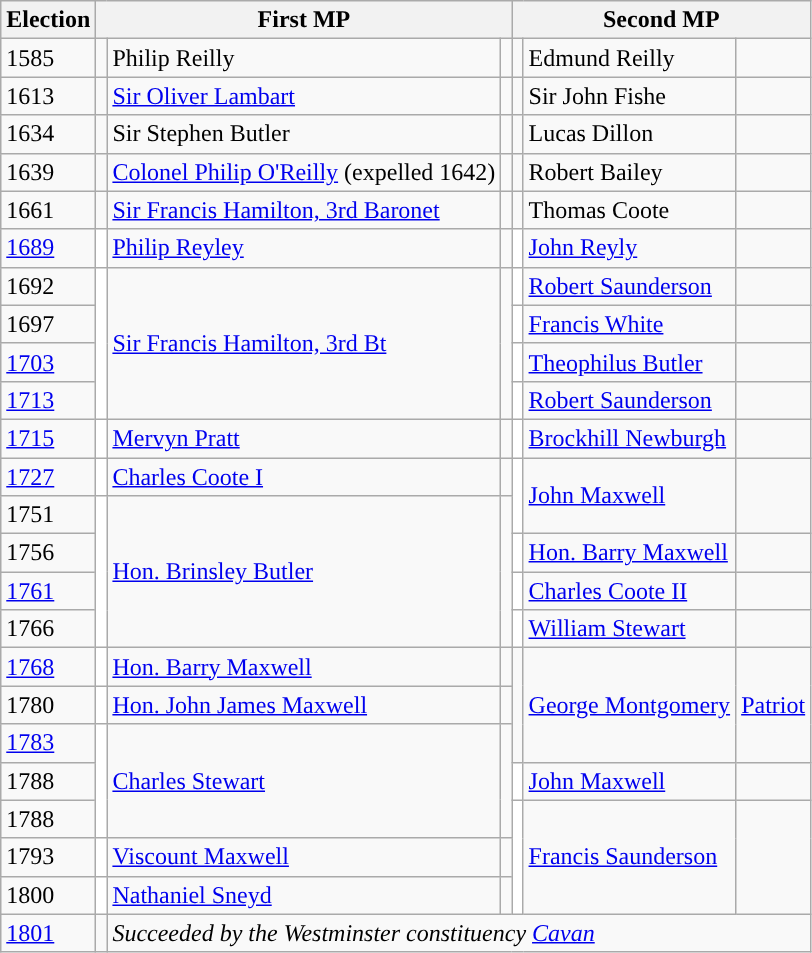<table class="wikitable">
<tr>
<th>Election</th>
<th colspan=3>First MP</th>
<th colspan=3>Second MP</th>
</tr>
<tr>
<td>1585</td>
<td></td>
<td>Philip Reilly</td>
<td></td>
<td></td>
<td>Edmund Reilly</td>
<td></td>
</tr>
<tr>
<td>1613</td>
<td></td>
<td><a href='#'>Sir Oliver Lambart</a></td>
<td></td>
<td></td>
<td>Sir John Fishe</td>
<td></td>
</tr>
<tr>
<td>1634</td>
<td></td>
<td>Sir Stephen Butler</td>
<td></td>
<td></td>
<td>Lucas Dillon</td>
<td></td>
</tr>
<tr>
<td>1639</td>
<td></td>
<td><a href='#'>Colonel Philip O'Reilly</a> (expelled 1642)</td>
<td></td>
<td></td>
<td>Robert Bailey</td>
<td></td>
</tr>
<tr>
<td>1661</td>
<td></td>
<td><a href='#'>Sir Francis Hamilton, 3rd Baronet</a></td>
<td></td>
<td></td>
<td>Thomas Coote</td>
<td></td>
</tr>
<tr>
<td><a href='#'>1689</a></td>
<td style="background-color: white"></td>
<td><a href='#'>Philip Reyley</a></td>
<td></td>
<td style="background-color: white"></td>
<td><a href='#'>John Reyly</a></td>
<td></td>
</tr>
<tr>
<td>1692</td>
<td rowspan="4" style="background-color: white"></td>
<td rowspan="4"><a href='#'>Sir Francis Hamilton, 3rd Bt</a></td>
<td rowspan="4"></td>
<td style="background-color: white"></td>
<td><a href='#'>Robert Saunderson</a></td>
<td></td>
</tr>
<tr>
<td>1697</td>
<td style="background-color: white"></td>
<td><a href='#'>Francis White</a></td>
<td></td>
</tr>
<tr>
<td><a href='#'>1703</a></td>
<td style="background-color: white"></td>
<td><a href='#'>Theophilus Butler</a></td>
<td></td>
</tr>
<tr>
<td><a href='#'>1713</a></td>
<td style="background-color: white"></td>
<td><a href='#'>Robert Saunderson</a></td>
<td></td>
</tr>
<tr>
<td><a href='#'>1715</a></td>
<td style="background-color: white"></td>
<td><a href='#'>Mervyn Pratt</a></td>
<td></td>
<td style="background-color: white"></td>
<td><a href='#'>Brockhill Newburgh</a></td>
<td></td>
</tr>
<tr>
<td><a href='#'>1727</a></td>
<td style="background-color: white"></td>
<td><a href='#'>Charles Coote I</a></td>
<td></td>
<td rowspan="2" style="background-color: white"></td>
<td rowspan="2"><a href='#'>John Maxwell</a></td>
<td rowspan="2"></td>
</tr>
<tr>
<td>1751</td>
<td rowspan="4" style="background-color: white"></td>
<td rowspan="4"><a href='#'>Hon. Brinsley Butler</a></td>
<td rowspan="4"></td>
</tr>
<tr>
<td>1756</td>
<td style="background-color: white"></td>
<td><a href='#'>Hon. Barry Maxwell</a></td>
<td></td>
</tr>
<tr>
<td><a href='#'>1761</a></td>
<td style="background-color: white"></td>
<td><a href='#'>Charles Coote II</a></td>
<td></td>
</tr>
<tr>
<td>1766</td>
<td style="background-color: white"></td>
<td><a href='#'>William Stewart</a></td>
<td></td>
</tr>
<tr>
<td><a href='#'>1768</a></td>
<td style="background-color: white"></td>
<td><a href='#'>Hon. Barry Maxwell</a></td>
<td></td>
<td rowspan="3" style="background-color: "></td>
<td rowspan="3"><a href='#'>George Montgomery</a></td>
<td rowspan="3"><a href='#'>Patriot</a></td>
</tr>
<tr>
<td>1780</td>
<td style="background-color: white"></td>
<td><a href='#'>Hon. John James Maxwell</a></td>
<td></td>
</tr>
<tr>
<td><a href='#'>1783</a></td>
<td rowspan="3" style="background-color: white"></td>
<td rowspan="3"><a href='#'>Charles Stewart</a></td>
<td rowspan="3"></td>
</tr>
<tr>
<td>1788</td>
<td style="background-color: white"></td>
<td><a href='#'>John Maxwell</a></td>
<td></td>
</tr>
<tr>
<td>1788</td>
<td rowspan="3" style="background-color: white"></td>
<td rowspan="3"><a href='#'>Francis Saunderson</a></td>
<td rowspan="3"></td>
</tr>
<tr>
<td>1793</td>
<td style="background-color: white"></td>
<td><a href='#'>Viscount Maxwell</a></td>
<td></td>
</tr>
<tr>
<td>1800</td>
<td style="background-color: white"></td>
<td><a href='#'>Nathaniel Sneyd</a></td>
<td></td>
</tr>
<tr>
<td><a href='#'>1801</a></td>
<td></td>
<td colspan="5"><em>Succeeded by the Westminster constituency <a href='#'>Cavan</a></em></td>
</tr>
</table>
